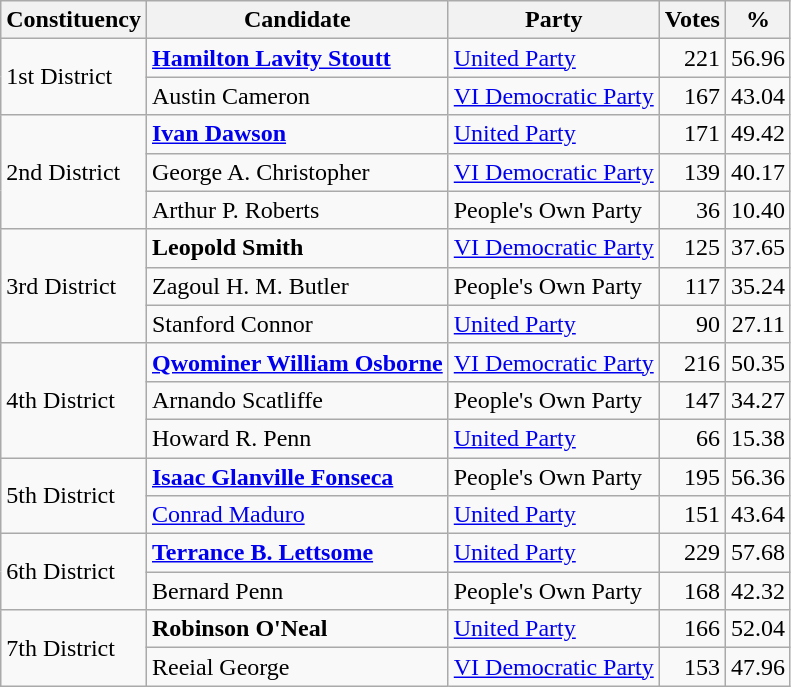<table class=wikitable style=text-align:right>
<tr>
<th>Constituency</th>
<th>Candidate</th>
<th>Party</th>
<th>Votes</th>
<th>%</th>
</tr>
<tr>
<td align=left rowspan=2>1st District</td>
<td align=left><strong><a href='#'>Hamilton Lavity Stoutt</a></strong></td>
<td align=left><a href='#'>United Party</a></td>
<td>221</td>
<td>56.96</td>
</tr>
<tr>
<td align=left>Austin Cameron</td>
<td align=left><a href='#'>VI Democratic Party</a></td>
<td>167</td>
<td>43.04</td>
</tr>
<tr>
<td align=left rowspan=3>2nd District</td>
<td align=left><strong><a href='#'>Ivan Dawson</a></strong></td>
<td align=left><a href='#'>United Party</a></td>
<td>171</td>
<td>49.42</td>
</tr>
<tr>
<td align=left>George A. Christopher</td>
<td align=left><a href='#'>VI Democratic Party</a></td>
<td>139</td>
<td>40.17</td>
</tr>
<tr>
<td align=left>Arthur P. Roberts</td>
<td align=left>People's Own Party</td>
<td>36</td>
<td>10.40</td>
</tr>
<tr>
<td align=left rowspan=3>3rd District</td>
<td align=left><strong>Leopold Smith</strong></td>
<td align=left><a href='#'>VI Democratic Party</a></td>
<td>125</td>
<td>37.65</td>
</tr>
<tr>
<td align=left>Zagoul H. M. Butler</td>
<td align=left>People's Own Party</td>
<td>117</td>
<td>35.24</td>
</tr>
<tr>
<td align=left>Stanford Connor</td>
<td align=left><a href='#'>United Party</a></td>
<td>90</td>
<td>27.11</td>
</tr>
<tr>
<td align=left rowspan=3>4th District</td>
<td align=left><strong><a href='#'>Qwominer William Osborne</a></strong></td>
<td align=left><a href='#'>VI Democratic Party</a></td>
<td>216</td>
<td>50.35</td>
</tr>
<tr>
<td align=left>Arnando Scatliffe</td>
<td align=left>People's Own Party</td>
<td>147</td>
<td>34.27</td>
</tr>
<tr>
<td align=left>Howard R. Penn</td>
<td align=left><a href='#'>United Party</a></td>
<td>66</td>
<td>15.38</td>
</tr>
<tr>
<td align=left rowspan=2>5th District</td>
<td align=left><strong><a href='#'>Isaac Glanville Fonseca</a></strong></td>
<td align=left>People's Own Party</td>
<td>195</td>
<td>56.36</td>
</tr>
<tr>
<td align=left><a href='#'>Conrad Maduro</a></td>
<td align=left><a href='#'>United Party</a></td>
<td>151</td>
<td>43.64</td>
</tr>
<tr>
<td align=left rowspan=2>6th District</td>
<td align=left><strong><a href='#'>Terrance B. Lettsome</a></strong></td>
<td align=left><a href='#'>United Party</a></td>
<td>229</td>
<td>57.68</td>
</tr>
<tr>
<td align=left>Bernard Penn</td>
<td align=left>People's Own Party</td>
<td>168</td>
<td>42.32</td>
</tr>
<tr>
<td align=left rowspan=2>7th District</td>
<td align=left><strong>Robinson O'Neal</strong></td>
<td align=left><a href='#'>United Party</a></td>
<td>166</td>
<td>52.04</td>
</tr>
<tr>
<td align=left>Reeial George</td>
<td align=left><a href='#'>VI Democratic Party</a></td>
<td>153</td>
<td>47.96</td>
</tr>
</table>
